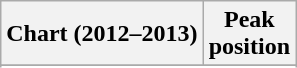<table class="wikitable sortable">
<tr>
<th align="left">Chart (2012–2013)</th>
<th align="center">Peak<br>position</th>
</tr>
<tr>
</tr>
<tr>
</tr>
<tr>
</tr>
</table>
